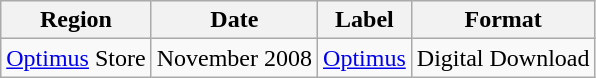<table class="wikitable">
<tr>
<th>Region</th>
<th>Date</th>
<th>Label</th>
<th>Format</th>
</tr>
<tr>
<td><a href='#'>Optimus</a> Store</td>
<td>November 2008</td>
<td><a href='#'>Optimus</a></td>
<td>Digital Download</td>
</tr>
</table>
